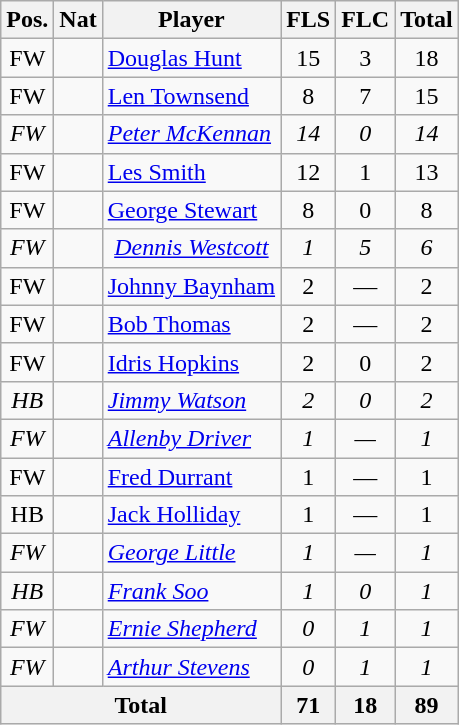<table style="text-align:center; border:1px #aaa solid;" class="wikitable">
<tr>
<th>Pos.</th>
<th>Nat</th>
<th>Player</th>
<th>FLS</th>
<th>FLC</th>
<th>Total</th>
</tr>
<tr>
<td>FW</td>
<td></td>
<td style="text-align:left;"><a href='#'>Douglas Hunt</a></td>
<td>15</td>
<td>3</td>
<td>18</td>
</tr>
<tr>
<td>FW</td>
<td></td>
<td style="text-align:left;"><a href='#'>Len Townsend</a></td>
<td>8</td>
<td>7</td>
<td>15</td>
</tr>
<tr>
<td><em>FW</em></td>
<td><em></em></td>
<td style="text-align:left;"><em><a href='#'>Peter McKennan</a></em></td>
<td><em>14</em></td>
<td><em>0</em></td>
<td><em>14</em></td>
</tr>
<tr>
<td>FW</td>
<td></td>
<td style="text-align:left;"><a href='#'>Les Smith</a></td>
<td>12</td>
<td>1</td>
<td>13</td>
</tr>
<tr>
<td>FW</td>
<td></td>
<td style="text-align:left;"><a href='#'>George Stewart</a></td>
<td>8</td>
<td>0</td>
<td>8</td>
</tr>
<tr>
<td><em>FW</em></td>
<td><em></em></td>
<td><em><a href='#'>Dennis Westcott</a></em></td>
<td><em>1</em></td>
<td><em>5</em></td>
<td><em>6</em></td>
</tr>
<tr>
<td>FW</td>
<td></td>
<td style="text-align:left;"><a href='#'>Johnny Baynham</a></td>
<td>2</td>
<td>—</td>
<td>2</td>
</tr>
<tr>
<td>FW</td>
<td><em></em></td>
<td style="text-align:left;"><a href='#'>Bob Thomas</a></td>
<td>2</td>
<td>—</td>
<td>2</td>
</tr>
<tr>
<td>FW</td>
<td></td>
<td style="text-align:left;"><a href='#'>Idris Hopkins</a></td>
<td>2</td>
<td>0</td>
<td>2</td>
</tr>
<tr>
<td><em>HB</em></td>
<td><em></em></td>
<td style="text-align:left;"><a href='#'><em>Jimmy Watson</em></a></td>
<td><em>2</em></td>
<td><em>0</em></td>
<td><em>2</em></td>
</tr>
<tr>
<td><em>FW</em></td>
<td><em></em></td>
<td style="text-align:left;"><em><a href='#'>Allenby Driver</a></em></td>
<td><em>1</em></td>
<td><em>—</em></td>
<td><em>1</em></td>
</tr>
<tr>
<td>FW</td>
<td></td>
<td style="text-align:left;"><a href='#'>Fred Durrant</a></td>
<td>1</td>
<td>—</td>
<td>1</td>
</tr>
<tr>
<td>HB</td>
<td><em></em></td>
<td style="text-align:left;"><a href='#'>Jack Holliday</a></td>
<td>1</td>
<td>—</td>
<td>1</td>
</tr>
<tr>
<td><em>FW</em></td>
<td><em></em></td>
<td style="text-align:left;"><a href='#'><em>George Little</em></a></td>
<td><em>1</em></td>
<td><em>—</em></td>
<td><em>1</em></td>
</tr>
<tr>
<td><em>HB</em></td>
<td><em></em></td>
<td style="text-align:left;"><em><a href='#'>Frank Soo</a></em></td>
<td><em>1</em></td>
<td><em>0</em></td>
<td><em>1</em></td>
</tr>
<tr>
<td><em>FW</em></td>
<td><em></em></td>
<td style="text-align:left;"><em><a href='#'>Ernie Shepherd</a></em></td>
<td><em>0</em></td>
<td><em>1</em></td>
<td><em>1</em></td>
</tr>
<tr>
<td><em>FW</em></td>
<td><em></em></td>
<td style="text-align:left;"><a href='#'><em>Arthur Stevens</em></a></td>
<td><em>0</em></td>
<td><em>1</em></td>
<td><em>1</em></td>
</tr>
<tr>
<th colspan="3">Total</th>
<th>71</th>
<th>18</th>
<th>89</th>
</tr>
</table>
